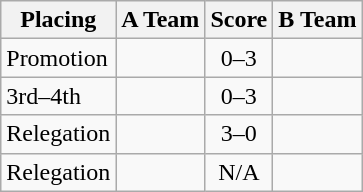<table class=wikitable style="border:1px solid #AAAAAA;">
<tr>
<th>Placing</th>
<th>A Team</th>
<th>Score</th>
<th>B Team</th>
</tr>
<tr>
<td>Promotion</td>
<td></td>
<td align="center">0–3</td>
<td></td>
</tr>
<tr>
<td>3rd–4th</td>
<td></td>
<td align="center">0–3</td>
<td></td>
</tr>
<tr>
<td>Relegation</td>
<td></td>
<td align="center">3–0</td>
<td><em></em></td>
</tr>
<tr>
<td>Relegation</td>
<td><em></em></td>
<td align="center">N/A</td>
<td></td>
</tr>
</table>
